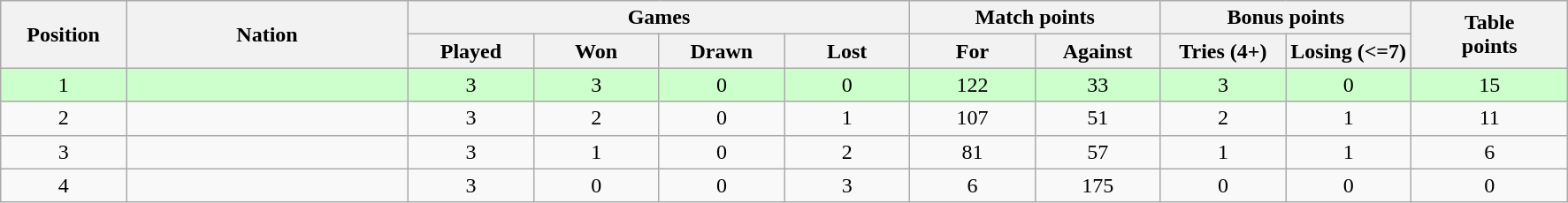<table class="wikitable" style="text-align: center;">
<tr>
<th rowspan=2 width="8%">Position</th>
<th rowspan=2 width="18%">Nation</th>
<th colspan=4 width="32%">Games</th>
<th colspan=2 width="16%">Match points</th>
<th colspan=2 width="16%">Bonus points</th>
<th rowspan=2 width="10%">Table<br>points</th>
</tr>
<tr>
<th width="8%">Played</th>
<th width="8%">Won</th>
<th width="8%">Drawn</th>
<th width="8%">Lost</th>
<th width="8%">For</th>
<th width="8%">Against</th>
<th width="8%">Tries (4+)</th>
<th width="8%">Losing (<=7)</th>
</tr>
<tr bgcolor=#ccffcc>
<td>1</td>
<td align=left></td>
<td>3</td>
<td>3</td>
<td>0</td>
<td>0</td>
<td>122</td>
<td>33</td>
<td>3</td>
<td>0</td>
<td>15</td>
</tr>
<tr>
<td>2</td>
<td align=left></td>
<td>3</td>
<td>2</td>
<td>0</td>
<td>1</td>
<td>107</td>
<td>51</td>
<td>2</td>
<td>1</td>
<td>11</td>
</tr>
<tr>
<td>3</td>
<td align=left></td>
<td>3</td>
<td>1</td>
<td>0</td>
<td>2</td>
<td>81</td>
<td>57</td>
<td>1</td>
<td>1</td>
<td>6</td>
</tr>
<tr>
<td>4</td>
<td align=left></td>
<td>3</td>
<td>0</td>
<td>0</td>
<td>3</td>
<td>6</td>
<td>175</td>
<td>0</td>
<td>0</td>
<td>0</td>
</tr>
</table>
